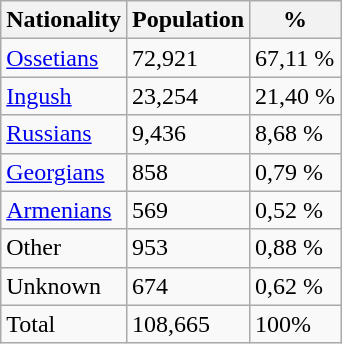<table class="wikitable">
<tr>
<th>Nationality</th>
<th>Population</th>
<th>%</th>
</tr>
<tr>
<td><a href='#'>Ossetians</a></td>
<td>72,921</td>
<td>67,11 %</td>
</tr>
<tr>
<td><a href='#'>Ingush</a></td>
<td>23,254</td>
<td>21,40 %</td>
</tr>
<tr>
<td><a href='#'>Russians</a></td>
<td>9,436</td>
<td>8,68 %</td>
</tr>
<tr>
<td><a href='#'>Georgians</a></td>
<td>858</td>
<td>0,79 %</td>
</tr>
<tr>
<td><a href='#'>Armenians</a></td>
<td>569</td>
<td>0,52 %</td>
</tr>
<tr>
<td>Other</td>
<td>953</td>
<td>0,88 %</td>
</tr>
<tr>
<td>Unknown</td>
<td>674</td>
<td>0,62 %</td>
</tr>
<tr>
<td>Total</td>
<td>108,665</td>
<td>100%</td>
</tr>
</table>
